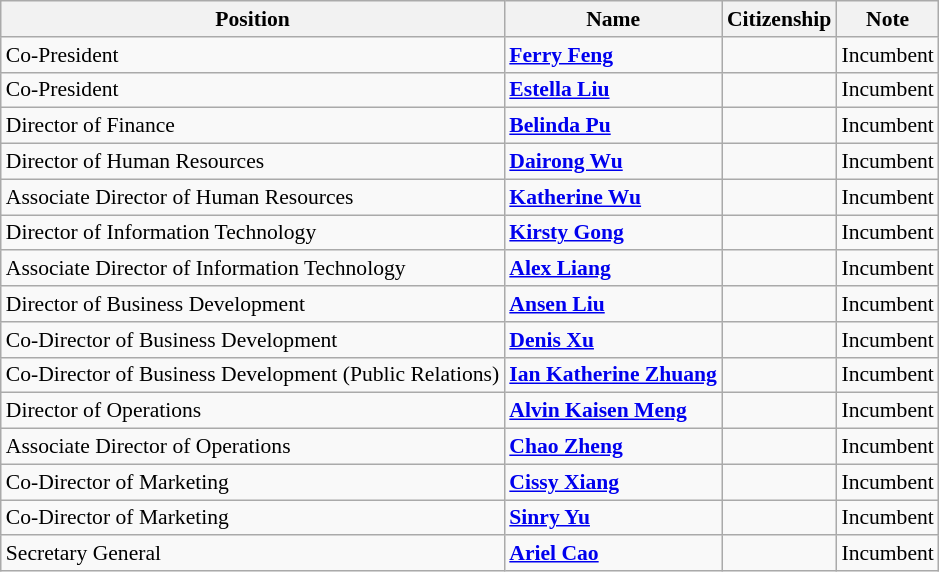<table class="wikitable" style="font-size:90%; text-align:left;">
<tr>
<th>Position</th>
<th>Name</th>
<th>Citizenship</th>
<th>Note</th>
</tr>
<tr>
<td>Co-President</td>
<td><strong><a href='#'>Ferry Feng</a></strong></td>
<td></td>
<td>Incumbent</td>
</tr>
<tr>
<td>Co-President</td>
<td><strong><a href='#'>Estella Liu</a></strong></td>
<td></td>
<td>Incumbent</td>
</tr>
<tr>
<td>Director of Finance</td>
<td><strong><a href='#'>Belinda Pu</a></strong></td>
<td></td>
<td>Incumbent</td>
</tr>
<tr>
<td>Director of Human Resources</td>
<td><strong><a href='#'>Dairong Wu</a></strong></td>
<td></td>
<td>Incumbent</td>
</tr>
<tr>
<td>Associate Director of Human Resources</td>
<td><strong><a href='#'>Katherine Wu</a></strong></td>
<td></td>
<td>Incumbent</td>
</tr>
<tr>
<td>Director of Information Technology</td>
<td><strong><a href='#'>Kirsty Gong</a></strong></td>
<td></td>
<td>Incumbent</td>
</tr>
<tr>
<td>Associate Director of Information Technology</td>
<td><strong><a href='#'>Alex Liang</a></strong></td>
<td></td>
<td>Incumbent</td>
</tr>
<tr>
<td>Director of Business Development</td>
<td><strong><a href='#'>Ansen Liu</a></strong></td>
<td></td>
<td>Incumbent</td>
</tr>
<tr>
<td>Co-Director of Business Development</td>
<td><strong><a href='#'>Denis Xu</a></strong></td>
<td></td>
<td>Incumbent</td>
</tr>
<tr>
<td>Co-Director of Business Development (Public Relations)</td>
<td><strong><a href='#'>Ian Katherine Zhuang</a></strong></td>
<td> <br> </td>
<td>Incumbent</td>
</tr>
<tr>
<td>Director of Operations</td>
<td><strong><a href='#'>Alvin Kaisen Meng</a></strong></td>
<td></td>
<td>Incumbent</td>
</tr>
<tr>
<td>Associate Director of Operations</td>
<td><strong><a href='#'>Chao Zheng</a></strong></td>
<td></td>
<td>Incumbent</td>
</tr>
<tr>
<td>Co-Director of Marketing</td>
<td><strong><a href='#'>Cissy Xiang</a></strong></td>
<td></td>
<td>Incumbent</td>
</tr>
<tr>
<td>Co-Director of Marketing</td>
<td><strong><a href='#'>Sinry Yu</a></strong></td>
<td></td>
<td>Incumbent</td>
</tr>
<tr>
<td>Secretary General</td>
<td><strong><a href='#'>Ariel Cao</a></strong></td>
<td></td>
<td>Incumbent</td>
</tr>
</table>
